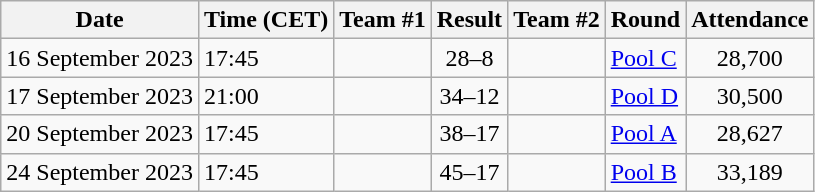<table class="wikitable sortable" style="text-align: left;">
<tr>
<th>Date</th>
<th>Time (CET)</th>
<th>Team #1</th>
<th>Result</th>
<th>Team #2</th>
<th>Round</th>
<th>Attendance</th>
</tr>
<tr>
<td>16 September 2023</td>
<td>17:45</td>
<td></td>
<td style="text-align:center;">28–8</td>
<td></td>
<td><a href='#'>Pool C</a></td>
<td style="text-align:center;">28,700</td>
</tr>
<tr>
<td>17 September 2023</td>
<td>21:00</td>
<td></td>
<td style="text-align:center;">34–12</td>
<td></td>
<td><a href='#'>Pool D</a></td>
<td style="text-align:center;">30,500</td>
</tr>
<tr>
<td>20 September 2023</td>
<td>17:45</td>
<td></td>
<td style="text-align:center;">38–17</td>
<td></td>
<td><a href='#'>Pool A</a></td>
<td style="text-align:center;">28,627</td>
</tr>
<tr>
<td>24 September 2023</td>
<td>17:45</td>
<td></td>
<td style="text-align:center;">45–17</td>
<td></td>
<td><a href='#'>Pool B</a></td>
<td style="text-align:center;">33,189</td>
</tr>
</table>
